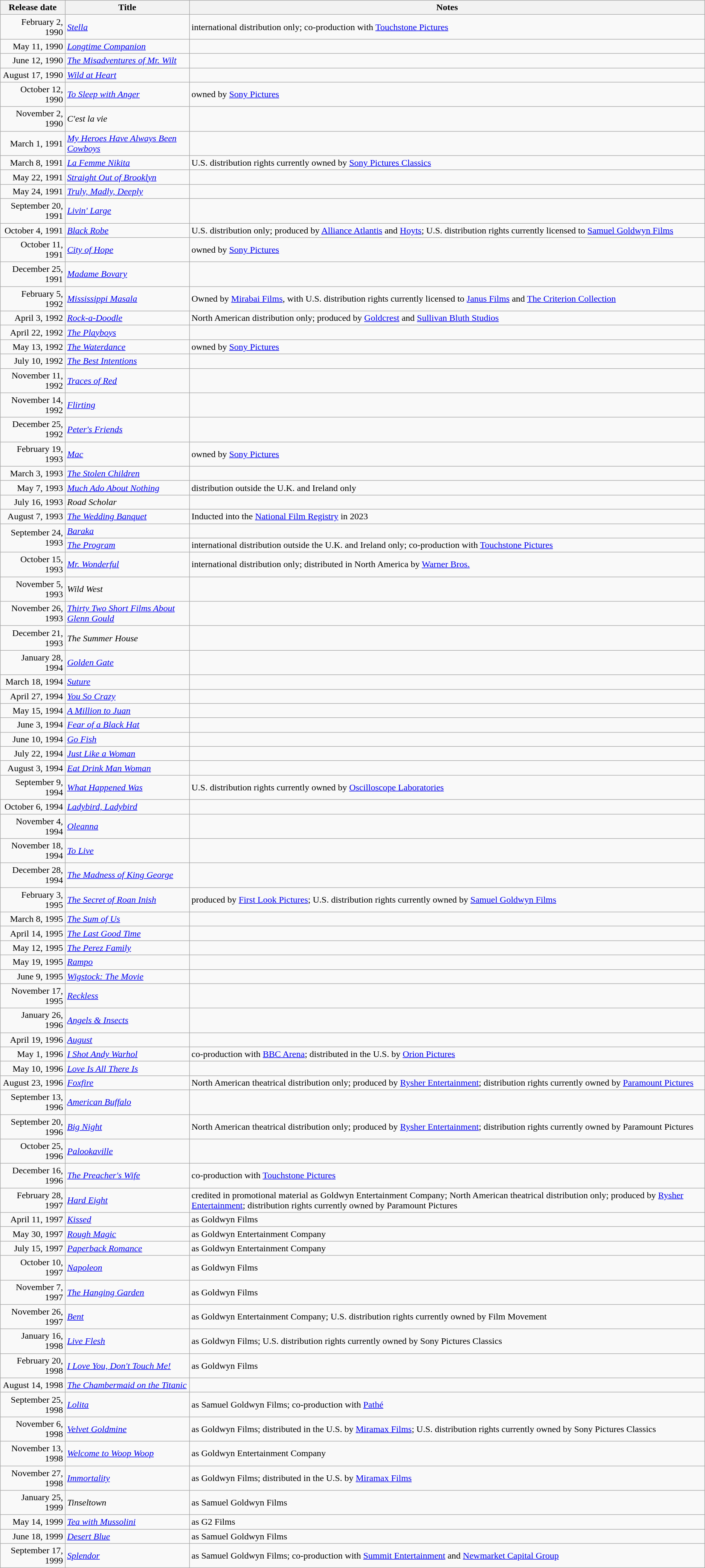<table class="wikitable sortable">
<tr>
<th>Release date</th>
<th>Title</th>
<th>Notes</th>
</tr>
<tr>
<td style="text-align:right;">February 2, 1990</td>
<td><em><a href='#'>Stella</a></em></td>
<td>international distribution only; co-production with <a href='#'>Touchstone Pictures</a></td>
</tr>
<tr>
<td style="text-align:right;">May 11, 1990</td>
<td><em><a href='#'>Longtime Companion</a></em></td>
<td></td>
</tr>
<tr>
<td style="text-align:right;">June 12, 1990</td>
<td><em><a href='#'>The Misadventures of Mr. Wilt</a></em></td>
<td></td>
</tr>
<tr>
<td style="text-align:right;">August 17, 1990</td>
<td><em><a href='#'>Wild at Heart</a></em></td>
<td></td>
</tr>
<tr>
<td style="text-align:right;">October 12, 1990</td>
<td><em><a href='#'>To Sleep with Anger</a></em></td>
<td>owned by <a href='#'>Sony Pictures</a></td>
</tr>
<tr>
<td style="text-align:right;">November 2, 1990</td>
<td><em>C'est la vie</em></td>
<td></td>
</tr>
<tr>
<td style="text-align:right;">March 1, 1991</td>
<td><em><a href='#'>My Heroes Have Always Been Cowboys</a></em></td>
<td></td>
</tr>
<tr>
<td style="text-align:right;">March 8, 1991</td>
<td><em><a href='#'>La Femme Nikita</a></em></td>
<td>U.S. distribution rights currently owned by <a href='#'>Sony Pictures Classics</a></td>
</tr>
<tr>
<td style="text-align:right;">May 22, 1991</td>
<td><em><a href='#'>Straight Out of Brooklyn</a></em></td>
<td></td>
</tr>
<tr>
<td style="text-align:right;">May 24, 1991</td>
<td><em><a href='#'>Truly, Madly, Deeply</a></em></td>
<td></td>
</tr>
<tr>
<td style="text-align:right;">September 20, 1991</td>
<td><em><a href='#'>Livin' Large</a></em></td>
<td></td>
</tr>
<tr>
<td style="text-align:right;">October 4, 1991</td>
<td><em><a href='#'>Black Robe</a></em></td>
<td>U.S. distribution only; produced by <a href='#'>Alliance Atlantis</a> and <a href='#'>Hoyts</a>; U.S. distribution rights currently licensed to <a href='#'>Samuel Goldwyn Films</a></td>
</tr>
<tr>
<td style="text-align:right;">October 11, 1991</td>
<td><em><a href='#'>City of Hope</a></em></td>
<td>owned by <a href='#'>Sony Pictures</a></td>
</tr>
<tr>
<td style="text-align:right;">December 25, 1991</td>
<td><em><a href='#'>Madame Bovary</a></em></td>
<td></td>
</tr>
<tr>
<td style="text-align:right;">February 5, 1992</td>
<td><em><a href='#'>Mississippi Masala</a></em></td>
<td>Owned by <a href='#'>Mirabai Films</a>, with U.S. distribution rights currently licensed to <a href='#'>Janus Films</a> and <a href='#'>The Criterion Collection</a></td>
</tr>
<tr>
<td style="text-align:right;">April 3, 1992</td>
<td><em><a href='#'>Rock-a-Doodle</a></em></td>
<td>North American distribution only; produced by <a href='#'>Goldcrest</a> and <a href='#'>Sullivan Bluth Studios</a></td>
</tr>
<tr>
<td style="text-align:right;">April 22, 1992</td>
<td><em><a href='#'>The Playboys</a></em></td>
<td></td>
</tr>
<tr>
<td style="text-align:right;">May 13, 1992</td>
<td><em><a href='#'>The Waterdance</a></em></td>
<td>owned by <a href='#'>Sony Pictures</a></td>
</tr>
<tr>
<td style="text-align:right;">July 10, 1992</td>
<td><em><a href='#'>The Best Intentions</a></em></td>
<td></td>
</tr>
<tr>
<td style="text-align:right;">November 11, 1992</td>
<td><em><a href='#'>Traces of Red</a></em></td>
<td></td>
</tr>
<tr>
<td style="text-align:right;">November 14, 1992</td>
<td><em><a href='#'>Flirting</a></em></td>
<td></td>
</tr>
<tr>
<td style="text-align:right;">December 25, 1992</td>
<td><em><a href='#'>Peter's Friends</a></em></td>
<td></td>
</tr>
<tr>
<td style="text-align:right;">February 19, 1993</td>
<td><em><a href='#'>Mac</a></em></td>
<td>owned by <a href='#'>Sony Pictures</a></td>
</tr>
<tr>
<td style="text-align:right;">March 3, 1993</td>
<td><em><a href='#'>The Stolen Children</a></em></td>
<td></td>
</tr>
<tr>
<td style="text-align:right;">May 7, 1993</td>
<td><em><a href='#'>Much Ado About Nothing</a></em></td>
<td>distribution outside the U.K. and Ireland only</td>
</tr>
<tr>
<td style="text-align:right;">July 16, 1993</td>
<td><em>Road Scholar</em></td>
<td></td>
</tr>
<tr>
<td style="text-align:right;">August 7, 1993</td>
<td><em><a href='#'>The Wedding Banquet</a></em></td>
<td>Inducted into the <a href='#'>National Film Registry</a> in 2023</td>
</tr>
<tr>
<td style="text-align:right;" rowspan="2">September 24, 1993</td>
<td><em><a href='#'>Baraka</a></em></td>
<td></td>
</tr>
<tr>
<td><em><a href='#'>The Program</a></em></td>
<td>international distribution outside the U.K. and Ireland only; co-production with <a href='#'>Touchstone Pictures</a></td>
</tr>
<tr>
<td style="text-align:right;">October 15, 1993</td>
<td><em><a href='#'>Mr. Wonderful</a></em></td>
<td>international distribution only; distributed in North America by <a href='#'>Warner Bros.</a></td>
</tr>
<tr>
<td style="text-align:right;">November 5, 1993</td>
<td><em>Wild West</em></td>
<td></td>
</tr>
<tr>
<td style="text-align:right;">November 26, 1993</td>
<td><em><a href='#'>Thirty Two Short Films About Glenn Gould</a></em></td>
<td></td>
</tr>
<tr>
<td style="text-align:right;">December 21, 1993</td>
<td><em>The Summer House</em></td>
<td></td>
</tr>
<tr>
<td style="text-align:right;">January 28, 1994</td>
<td><em><a href='#'>Golden Gate</a></em></td>
<td></td>
</tr>
<tr>
<td style="text-align:right;">March 18, 1994</td>
<td><em><a href='#'>Suture</a></em></td>
<td></td>
</tr>
<tr>
<td style="text-align:right;">April 27, 1994</td>
<td><em><a href='#'>You So Crazy</a></em></td>
<td></td>
</tr>
<tr>
<td style="text-align:right;">May 15, 1994</td>
<td><em><a href='#'>A Million to Juan</a></em></td>
<td></td>
</tr>
<tr>
<td style="text-align:right;">June 3, 1994</td>
<td><em><a href='#'>Fear of a Black Hat</a></em></td>
<td></td>
</tr>
<tr>
<td style="text-align:right;">June 10, 1994</td>
<td><em><a href='#'>Go Fish</a></em></td>
<td></td>
</tr>
<tr>
<td style="text-align:right;">July 22, 1994</td>
<td><em><a href='#'>Just Like a Woman</a></em></td>
<td></td>
</tr>
<tr>
<td style="text-align:right;">August 3, 1994</td>
<td><em><a href='#'>Eat Drink Man Woman</a></em></td>
<td></td>
</tr>
<tr>
<td style="text-align:right;">September 9, 1994</td>
<td><em><a href='#'>What Happened Was</a></em></td>
<td>U.S. distribution rights currently owned by <a href='#'>Oscilloscope Laboratories</a></td>
</tr>
<tr>
<td style="text-align:right;">October 6, 1994</td>
<td><em><a href='#'>Ladybird, Ladybird</a></em></td>
<td></td>
</tr>
<tr>
<td style="text-align:right;">November 4, 1994</td>
<td><em><a href='#'>Oleanna</a></em></td>
<td></td>
</tr>
<tr>
<td style="text-align:right;">November 18, 1994</td>
<td><em><a href='#'>To Live</a></em></td>
<td></td>
</tr>
<tr>
<td style="text-align:right;">December 28, 1994</td>
<td><em><a href='#'>The Madness of King George</a></em></td>
<td></td>
</tr>
<tr>
<td style="text-align:right;">February 3, 1995</td>
<td><em><a href='#'>The Secret of Roan Inish</a></em></td>
<td>produced by <a href='#'>First Look Pictures</a>; U.S. distribution rights currently owned by <a href='#'>Samuel Goldwyn Films</a></td>
</tr>
<tr>
<td style="text-align:right;">March 8, 1995</td>
<td><em><a href='#'>The Sum of Us</a></em></td>
<td></td>
</tr>
<tr>
<td style="text-align:right;">April 14, 1995</td>
<td><em><a href='#'>The Last Good Time</a></em></td>
<td></td>
</tr>
<tr>
<td style="text-align:right;">May 12, 1995</td>
<td><em><a href='#'>The Perez Family</a></em></td>
<td></td>
</tr>
<tr>
<td style="text-align:right;">May 19, 1995</td>
<td><em><a href='#'>Rampo</a></em></td>
<td></td>
</tr>
<tr>
<td style="text-align:right;">June 9, 1995</td>
<td><em><a href='#'>Wigstock: The Movie</a></em></td>
<td></td>
</tr>
<tr>
<td style="text-align:right;">November 17, 1995</td>
<td><em><a href='#'>Reckless</a></em></td>
<td></td>
</tr>
<tr>
<td style="text-align:right;">January 26, 1996</td>
<td><em><a href='#'>Angels & Insects</a></em></td>
<td></td>
</tr>
<tr>
<td style="text-align:right;">April 19, 1996</td>
<td><em><a href='#'>August</a></em></td>
<td></td>
</tr>
<tr>
<td style="text-align:right;">May 1, 1996</td>
<td><em><a href='#'>I Shot Andy Warhol</a></em></td>
<td>co-production with <a href='#'>BBC Arena</a>; distributed in the U.S. by <a href='#'>Orion Pictures</a></td>
</tr>
<tr>
<td style="text-align:right;">May 10, 1996</td>
<td><em><a href='#'>Love Is All There Is</a></em></td>
<td></td>
</tr>
<tr>
<td style="text-align:right;">August 23, 1996</td>
<td><em><a href='#'>Foxfire</a></em></td>
<td>North American theatrical distribution only; produced by <a href='#'>Rysher Entertainment</a>; distribution rights currently owned by <a href='#'>Paramount Pictures</a></td>
</tr>
<tr>
<td style="text-align:right;">September 13, 1996</td>
<td><em><a href='#'>American Buffalo</a></em></td>
<td></td>
</tr>
<tr>
<td style="text-align:right;">September 20, 1996</td>
<td><em><a href='#'>Big Night</a></em></td>
<td>North American theatrical distribution only; produced by <a href='#'>Rysher Entertainment</a>; distribution rights currently owned by Paramount Pictures</td>
</tr>
<tr>
<td style="text-align:right;">October 25, 1996</td>
<td><em><a href='#'>Palookaville</a></em></td>
<td></td>
</tr>
<tr>
<td style="text-align:right;">December 16, 1996</td>
<td><em><a href='#'>The Preacher's Wife</a></em></td>
<td>co-production with <a href='#'>Touchstone Pictures</a></td>
</tr>
<tr>
<td style="text-align:right;">February 28, 1997</td>
<td><em><a href='#'>Hard Eight</a></em></td>
<td>credited in promotional material as Goldwyn Entertainment Company; North American theatrical distribution only; produced by <a href='#'>Rysher Entertainment</a>; distribution rights currently owned by Paramount Pictures</td>
</tr>
<tr>
<td style="text-align:right;">April 11, 1997</td>
<td><em><a href='#'>Kissed</a></em></td>
<td>as Goldwyn Films</td>
</tr>
<tr>
<td style="text-align:right;">May 30, 1997</td>
<td><em><a href='#'>Rough Magic</a></em></td>
<td>as Goldwyn Entertainment Company</td>
</tr>
<tr>
<td style="text-align:right;">July 15, 1997</td>
<td><em><a href='#'>Paperback Romance</a></em></td>
<td>as Goldwyn Entertainment Company</td>
</tr>
<tr>
<td style="text-align:right;">October 10, 1997</td>
<td><em><a href='#'>Napoleon</a></em></td>
<td>as Goldwyn Films</td>
</tr>
<tr>
<td style="text-align:right;">November 7, 1997</td>
<td><em><a href='#'>The Hanging Garden</a></em></td>
<td>as Goldwyn Films</td>
</tr>
<tr>
<td style="text-align:right;">November 26, 1997</td>
<td><em><a href='#'>Bent</a></em></td>
<td>as Goldwyn Entertainment Company; U.S. distribution rights currently owned by Film Movement</td>
</tr>
<tr>
<td style="text-align:right;">January 16, 1998</td>
<td><em><a href='#'>Live Flesh</a></em></td>
<td>as Goldwyn Films; U.S. distribution rights currently owned by Sony Pictures Classics</td>
</tr>
<tr>
<td style="text-align:right;">February 20, 1998</td>
<td><em><a href='#'>I Love You, Don't Touch Me!</a></em></td>
<td>as Goldwyn Films</td>
</tr>
<tr>
<td style="text-align:right;">August 14, 1998</td>
<td><em><a href='#'>The Chambermaid on the Titanic</a></em></td>
<td></td>
</tr>
<tr>
<td style="text-align:right;">September 25, 1998</td>
<td><em><a href='#'>Lolita</a></em></td>
<td>as Samuel Goldwyn Films; co-production with <a href='#'>Pathé</a></td>
</tr>
<tr>
<td style="text-align:right;">November 6, 1998</td>
<td><em><a href='#'>Velvet Goldmine</a></em></td>
<td>as Goldwyn Films; distributed in the U.S. by <a href='#'>Miramax Films</a>; U.S. distribution rights currently owned by Sony Pictures Classics</td>
</tr>
<tr>
<td style="text-align:right;">November 13, 1998</td>
<td><em><a href='#'>Welcome to Woop Woop</a></em></td>
<td>as Goldwyn Entertainment Company</td>
</tr>
<tr>
<td style="text-align:right;">November 27, 1998</td>
<td><em><a href='#'>Immortality</a></em></td>
<td>as Goldwyn Films; distributed in the U.S. by <a href='#'>Miramax Films</a></td>
</tr>
<tr>
<td style="text-align:right;">January 25, 1999</td>
<td><em>Tinseltown</em></td>
<td>as Samuel Goldwyn Films</td>
</tr>
<tr>
<td style="text-align:right;">May 14, 1999</td>
<td><em><a href='#'>Tea with Mussolini</a></em></td>
<td>as G2 Films</td>
</tr>
<tr>
<td style="text-align:right;">June 18, 1999</td>
<td><em><a href='#'>Desert Blue</a></em></td>
<td>as Samuel Goldwyn Films</td>
</tr>
<tr>
<td style="text-align:right;">September 17, 1999</td>
<td><em><a href='#'>Splendor</a></em></td>
<td>as Samuel Goldwyn Films; co-production with <a href='#'>Summit Entertainment</a> and <a href='#'>Newmarket Capital Group</a></td>
</tr>
</table>
